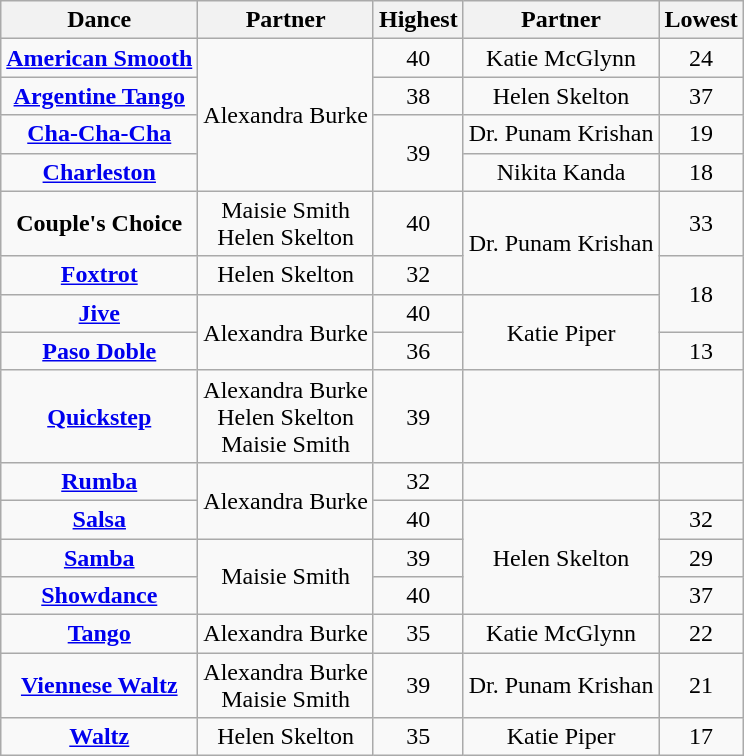<table class="wikitable sortable collapsed">
<tr style="text-align:center;">
<th>Dance</th>
<th>Partner</th>
<th>Highest</th>
<th>Partner</th>
<th>Lowest</th>
</tr>
<tr style="text-align:center; background#faf6f6">
<td><strong><a href='#'>American Smooth</a></strong></td>
<td rowspan="4">Alexandra Burke</td>
<td>40</td>
<td>Katie McGlynn</td>
<td>24</td>
</tr>
<tr style="text-align:center; background#faf6f6">
<td><strong><a href='#'>Argentine Tango</a></strong></td>
<td>38</td>
<td>Helen Skelton</td>
<td>37</td>
</tr>
<tr style="text-align:center; background#faf6f6">
<td><strong><a href='#'>Cha-Cha-Cha</a></strong></td>
<td rowspan="2">39</td>
<td>Dr. Punam Krishan</td>
<td>19</td>
</tr>
<tr style="text-align:center; background#faf6f6">
<td><strong><a href='#'>Charleston</a></strong></td>
<td>Nikita Kanda</td>
<td>18</td>
</tr>
<tr style="text-align:center; background#faf6f6">
<td><strong>Couple's Choice</strong></td>
<td>Maisie Smith<br>Helen Skelton</td>
<td>40</td>
<td rowspan="2">Dr. Punam Krishan</td>
<td>33</td>
</tr>
<tr style="text-align:center; background#faf6f6">
<td><strong><a href='#'>Foxtrot</a></strong></td>
<td>Helen Skelton</td>
<td>32</td>
<td rowspan="2">18</td>
</tr>
<tr style="text-align:center; background#faf6f6">
<td><strong><a href='#'>Jive</a></strong></td>
<td rowspan="2">Alexandra Burke</td>
<td>40</td>
<td rowspan="2">Katie Piper</td>
</tr>
<tr style="text-align:center; background#faf6f6">
<td><strong><a href='#'>Paso Doble</a></strong></td>
<td>36</td>
<td>13</td>
</tr>
<tr style="text-align:center; background#faf6f6">
<td><strong><a href='#'>Quickstep</a></strong></td>
<td>Alexandra Burke<br>Helen Skelton<br>Maisie Smith</td>
<td>39</td>
<td></td>
<td></td>
</tr>
<tr style="text-align:center; background#faf6f6">
<td><strong><a href='#'>Rumba</a></strong></td>
<td rowspan="2">Alexandra Burke</td>
<td>32</td>
<td></td>
<td></td>
</tr>
<tr style="text-align:center; background#faf6f6">
<td><strong><a href='#'>Salsa</a></strong></td>
<td>40</td>
<td rowspan="3">Helen Skelton</td>
<td>32</td>
</tr>
<tr style="text-align:center; background#faf6f6">
<td><strong><a href='#'>Samba</a></strong></td>
<td rowspan="2">Maisie Smith</td>
<td>39</td>
<td>29</td>
</tr>
<tr style="text-align:center; background#faf6f6">
<td><strong><a href='#'>Showdance</a></strong></td>
<td>40</td>
<td>37</td>
</tr>
<tr style="text-align:center; background#faf6f6">
<td><strong><a href='#'>Tango</a></strong></td>
<td>Alexandra Burke</td>
<td>35</td>
<td>Katie McGlynn</td>
<td>22</td>
</tr>
<tr style="text-align:center; background#faf6f6">
<td><strong><a href='#'>Viennese Waltz</a></strong></td>
<td>Alexandra Burke<br>Maisie Smith</td>
<td>39</td>
<td>Dr. Punam Krishan</td>
<td>21</td>
</tr>
<tr style="text-align:center; background#faf6f6">
<td><strong><a href='#'>Waltz</a></strong></td>
<td>Helen Skelton</td>
<td>35</td>
<td>Katie Piper</td>
<td>17</td>
</tr>
</table>
